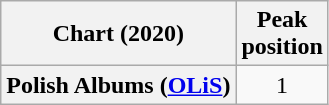<table class="wikitable plainrowheaders" style="text-align:center">
<tr>
<th>Chart (2020)</th>
<th>Peak<br>position</th>
</tr>
<tr>
<th scope="row">Polish Albums (<a href='#'>OLiS</a>)</th>
<td>1</td>
</tr>
</table>
